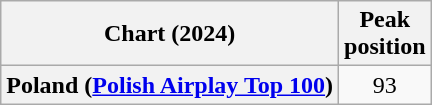<table class="wikitable sortable plainrowheaders" style="text-align:center">
<tr>
<th>Chart (2024)</th>
<th>Peak<br>position</th>
</tr>
<tr>
<th scope="row">Poland (<a href='#'>Polish Airplay Top 100</a>)</th>
<td>93</td>
</tr>
</table>
